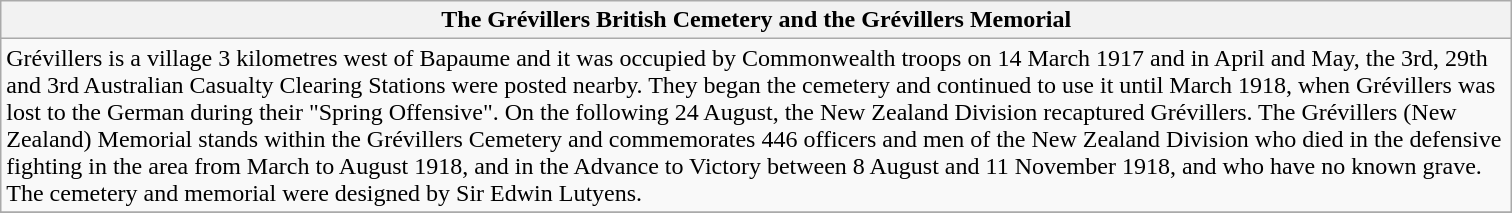<table class="wikitable sortable">
<tr>
<th scope="col" style="width:1000px;">The  Grévillers British Cemetery and the  Grévillers Memorial</th>
</tr>
<tr>
<td>Grévillers is a village 3 kilometres west of Bapaume and it was occupied by Commonwealth troops on 14 March 1917 and in April and May, the 3rd, 29th and 3rd Australian Casualty Clearing Stations were posted nearby. They began the cemetery and continued to use it until March 1918, when Grévillers was lost to the German during their "Spring Offensive".  On the following 24 August, the New Zealand Division recaptured Grévillers. The Grévillers (New Zealand) Memorial stands within the Grévillers Cemetery and commemorates 446 officers and men of the New Zealand Division who died in the defensive fighting in the area from March to August 1918, and in the Advance to Victory between 8 August and 11 November 1918, and who have no known grave.<br>The cemetery and memorial were designed by Sir Edwin Lutyens.
</td>
</tr>
<tr>
</tr>
</table>
